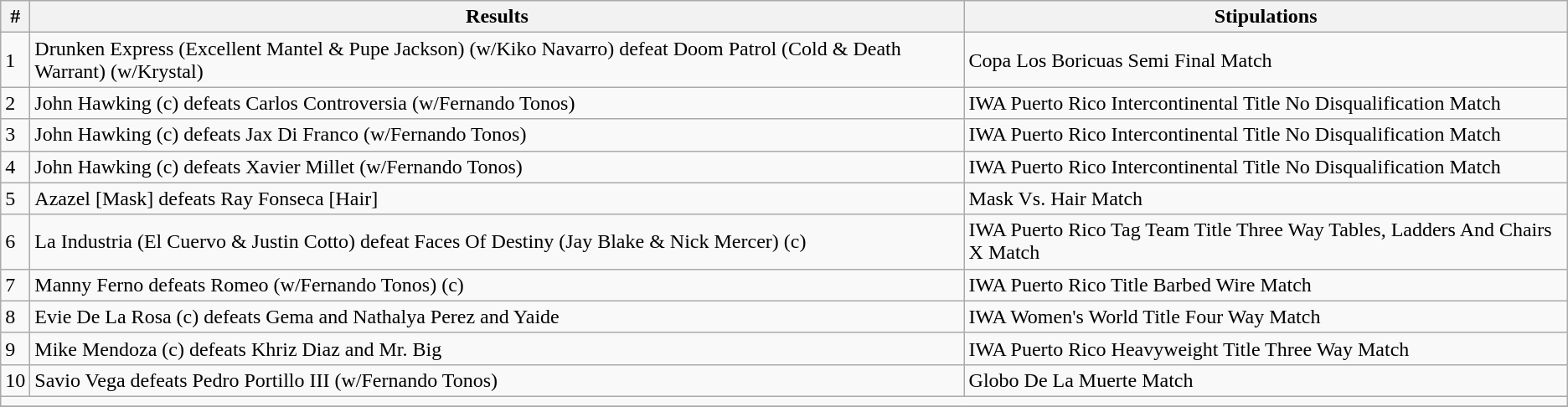<table class="wikitable">
<tr>
<th>#</th>
<th>Results</th>
<th>Stipulations</th>
</tr>
<tr>
<td>1</td>
<td>Drunken Express (Excellent Mantel & Pupe Jackson) (w/Kiko Navarro) defeat Doom Patrol (Cold & Death Warrant) (w/Krystal)</td>
<td>Copa Los Boricuas Semi Final Match</td>
</tr>
<tr>
<td>2</td>
<td>John Hawking (c) defeats Carlos Controversia (w/Fernando Tonos)</td>
<td>IWA Puerto Rico Intercontinental Title No Disqualification Match</td>
</tr>
<tr>
<td>3</td>
<td>John Hawking (c) defeats Jax Di Franco (w/Fernando Tonos)</td>
<td>IWA Puerto Rico Intercontinental Title No Disqualification Match</td>
</tr>
<tr>
<td>4</td>
<td>John Hawking (c) defeats Xavier Millet (w/Fernando Tonos)</td>
<td>IWA Puerto Rico Intercontinental Title No Disqualification Match</td>
</tr>
<tr>
<td>5</td>
<td>Azazel [Mask] defeats Ray Fonseca [Hair]</td>
<td>Mask Vs. Hair Match</td>
</tr>
<tr>
<td>6</td>
<td>La Industria (El Cuervo & Justin Cotto) defeat Faces Of Destiny (Jay Blake & Nick Mercer) (c)</td>
<td>IWA Puerto Rico Tag Team Title Three Way Tables, Ladders And Chairs X Match</td>
</tr>
<tr>
<td>7</td>
<td>Manny Ferno defeats Romeo (w/Fernando Tonos) (c)</td>
<td>IWA Puerto Rico Title Barbed Wire Match</td>
</tr>
<tr>
<td>8</td>
<td>Evie De La Rosa (c) defeats Gema and Nathalya Perez and Yaide</td>
<td>IWA Women's World Title Four Way Match</td>
</tr>
<tr>
<td>9</td>
<td>Mike Mendoza (c) defeats Khriz Diaz and Mr. Big</td>
<td>IWA Puerto Rico Heavyweight Title Three Way Match</td>
</tr>
<tr>
<td>10</td>
<td>Savio Vega defeats Pedro Portillo III (w/Fernando Tonos)</td>
<td>Globo De La Muerte Match</td>
</tr>
<tr>
<td colspan="10"></td>
</tr>
<tr>
</tr>
</table>
